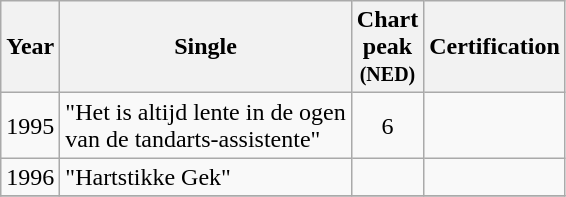<table class="wikitable">
<tr>
<th>Year</th>
<th>Single</th>
<th>Chart <br>peak<br><small>(NED)<br></small></th>
<th>Certification</th>
</tr>
<tr>
<td>1995</td>
<td>"Het is altijd lente in de ogen <br>van de tandarts-assistente"</td>
<td style="text-align:center;">6</td>
<td></td>
</tr>
<tr>
<td>1996</td>
<td>"Hartstikke Gek"</td>
<td style="text-align:center;"></td>
<td></td>
</tr>
<tr>
</tr>
</table>
